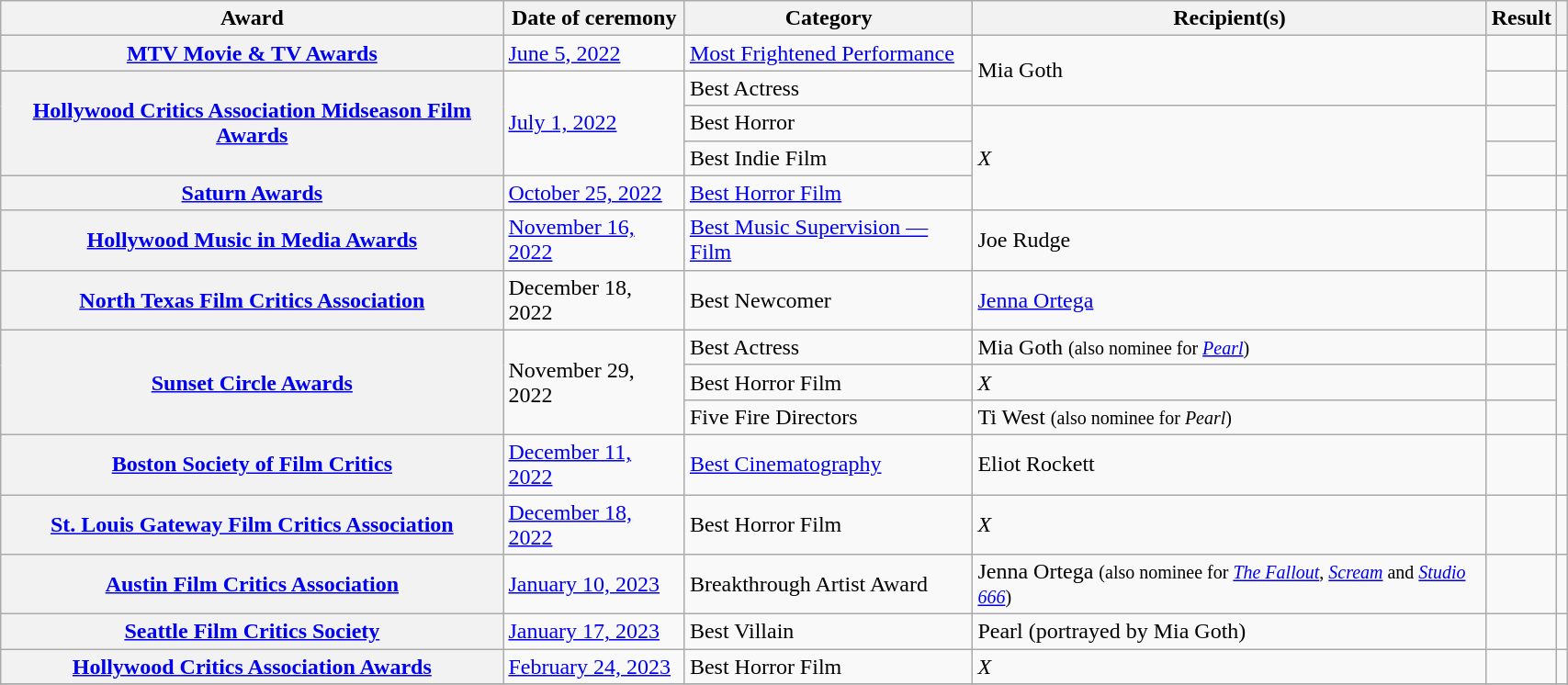<table class="wikitable sortable plainrowheaders" style="width: 90%;">
<tr>
<th scope="col">Award</th>
<th scope="col">Date of ceremony</th>
<th scope="col">Category</th>
<th scope="col">Recipient(s)</th>
<th scope="col">Result</th>
<th scope="col" class="unsortable"></th>
</tr>
<tr>
<th scope="row"><a href='#'>MTV Movie & TV Awards</a></th>
<td><a href='#'>June 5, 2022</a></td>
<td><a href='#'>Most Frightened Performance</a></td>
<td rowspan="2">Mia Goth</td>
<td></td>
<td></td>
</tr>
<tr>
<th scope="row" rowspan="3"><a href='#'>Hollywood Critics Association Midseason Film Awards</a></th>
<td rowspan="3"><a href='#'>July 1, 2022</a></td>
<td>Best Actress</td>
<td></td>
<td rowspan="3"></td>
</tr>
<tr>
<td>Best Horror</td>
<td rowspan="3"><em>X</em></td>
<td></td>
</tr>
<tr>
<td>Best Indie Film</td>
<td></td>
</tr>
<tr>
<th scope="row"><a href='#'>Saturn Awards</a></th>
<td><a href='#'>October 25, 2022</a></td>
<td><a href='#'>Best Horror Film</a></td>
<td></td>
<td></td>
</tr>
<tr>
<th scope="row"><a href='#'>Hollywood Music in Media Awards</a></th>
<td><a href='#'>November 16, 2022</a></td>
<td><a href='#'>Best Music Supervision — Film</a></td>
<td>Joe Rudge</td>
<td></td>
<td></td>
</tr>
<tr>
<th scope="row"><a href='#'>North Texas Film Critics Association</a></th>
<td>December 18, 2022</td>
<td>Best Newcomer</td>
<td><a href='#'>Jenna Ortega</a></td>
<td></td>
<td></td>
</tr>
<tr>
<th scope="row" rowspan="3"><a href='#'>Sunset Circle Awards</a></th>
<td rowspan="3">November 29, 2022</td>
<td>Best Actress</td>
<td>Mia Goth <small>(also nominee for <em><a href='#'>Pearl</a></em>)</small></td>
<td></td>
<td rowspan="3"></td>
</tr>
<tr>
<td>Best Horror Film</td>
<td><em>X</em></td>
<td></td>
</tr>
<tr>
<td>Five Fire Directors</td>
<td>Ti West <small>(also nominee for <em>Pearl</em>)</small></td>
<td></td>
</tr>
<tr>
<th scope="row"><a href='#'>Boston Society of Film Critics</a></th>
<td><a href='#'>December 11, 2022</a></td>
<td><a href='#'>Best Cinematography</a></td>
<td>Eliot Rockett </td>
<td></td>
<td></td>
</tr>
<tr>
<th scope="row"><a href='#'>St. Louis Gateway Film Critics Association</a></th>
<td><a href='#'>December 18, 2022</a></td>
<td>Best Horror Film</td>
<td><em>X</em></td>
<td></td>
<td></td>
</tr>
<tr>
<th scope="row"><a href='#'>Austin Film Critics Association</a></th>
<td><a href='#'>January 10, 2023</a></td>
<td>Breakthrough Artist Award</td>
<td>Jenna Ortega <small>(also nominee for <em><a href='#'>The Fallout</a></em>, <em><a href='#'>Scream</a></em> and <em><a href='#'>Studio 666</a></em>)</small></td>
<td></td>
<td></td>
</tr>
<tr>
<th scope="row"><a href='#'>Seattle Film Critics Society</a></th>
<td><a href='#'>January 17, 2023</a></td>
<td>Best Villain</td>
<td>Pearl (portrayed by Mia Goth) </td>
<td></td>
<td></td>
</tr>
<tr>
<th scope="row"><a href='#'>Hollywood Critics Association Awards</a></th>
<td><a href='#'>February 24, 2023</a></td>
<td>Best Horror Film</td>
<td><em>X</em></td>
<td></td>
<td></td>
</tr>
<tr>
</tr>
</table>
